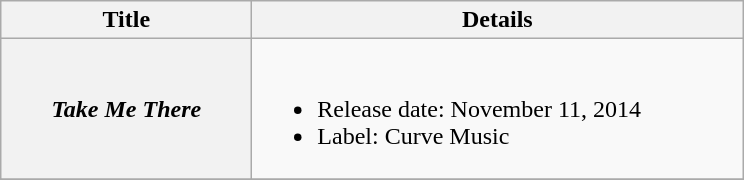<table class="wikitable plainrowheaders">
<tr>
<th style="width:10em;">Title</th>
<th style="width:20em;">Details</th>
</tr>
<tr>
<th scope="row"><em>Take Me There</em></th>
<td><br><ul><li>Release date: November 11, 2014</li><li>Label: Curve Music</li></ul></td>
</tr>
<tr>
</tr>
</table>
